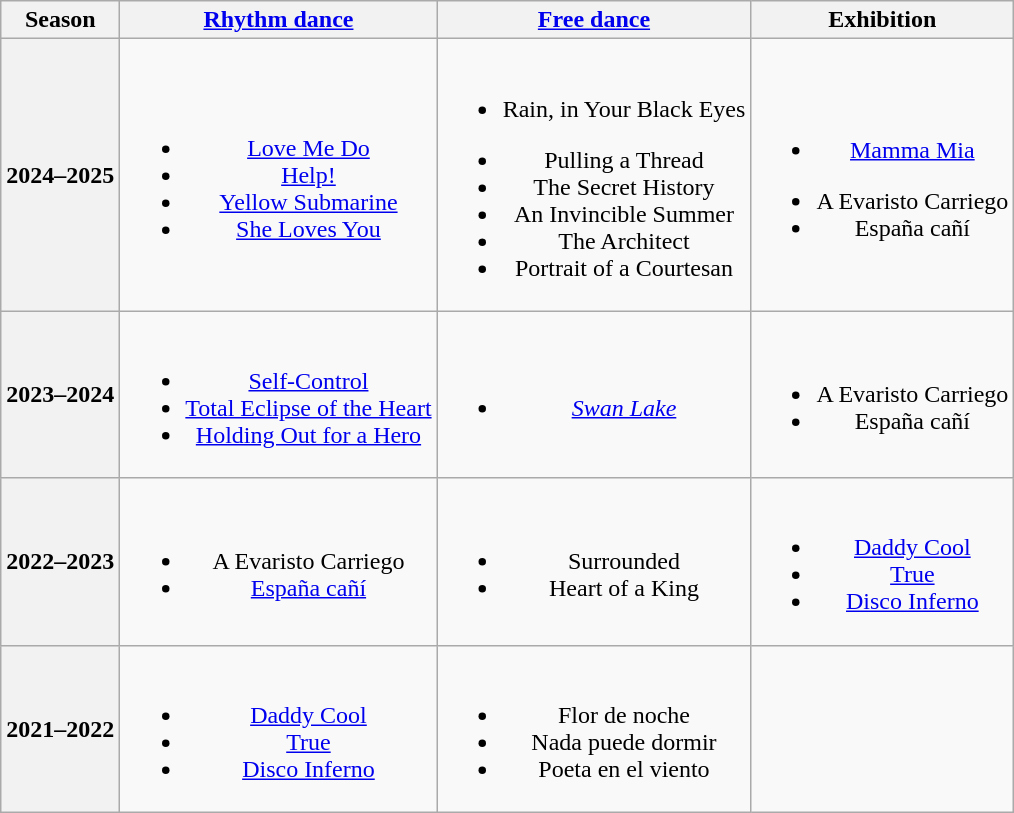<table class=wikitable style=text-align:center>
<tr>
<th>Season</th>
<th><a href='#'>Rhythm dance</a></th>
<th><a href='#'>Free dance</a></th>
<th>Exhibition</th>
</tr>
<tr>
<th>2024–2025 <br> </th>
<td><br><ul><li><a href='#'>Love Me Do</a></li><li><a href='#'>Help!</a></li><li><a href='#'>Yellow Submarine</a></li><li><a href='#'>She Loves You</a> <br> </li></ul></td>
<td><br><ul><li>Rain, in Your Black Eyes <br> </li></ul><ul><li>Pulling a Thread</li><li>The Secret History</li><li>An Invincible Summer</li><li>The Architect</li><li>Portrait of a Courtesan <br> </li></ul></td>
<td><br><ul><li><a href='#'>Mamma Mia</a> <br> </li></ul><ul><li>A Evaristo Carriego <br> </li><li>España cañí <br> </li></ul></td>
</tr>
<tr>
<th>2023–2024 <br> </th>
<td><br><ul><li><a href='#'>Self-Control</a> <br> </li><li><a href='#'>Total Eclipse of the Heart</a></li><li><a href='#'>Holding Out for a Hero</a> <br> </li></ul></td>
<td><br><ul><li><em><a href='#'>Swan Lake</a></em> <br> </li></ul></td>
<td><br><ul><li>A Evaristo Carriego <br> </li><li>España cañí <br> </li></ul></td>
</tr>
<tr>
<th>2022–2023 <br></th>
<td><br><ul><li> A Evaristo Carriego <br> </li><li> <a href='#'>España cañí</a> <br> </li></ul></td>
<td><br><ul><li>Surrounded</li><li>Heart of a King <br> </li></ul></td>
<td><br><ul><li><a href='#'>Daddy Cool</a> <br> </li><li><a href='#'>True</a> <br> </li><li><a href='#'>Disco Inferno</a> <br> </li></ul></td>
</tr>
<tr>
<th>2021–2022 <br></th>
<td><br><ul><li><a href='#'>Daddy Cool</a> <br> </li><li><a href='#'>True</a> <br> </li><li><a href='#'>Disco Inferno</a> <br> </li></ul></td>
<td><br><ul><li>Flor de noche</li><li>Nada puede dormir</li><li>Poeta en el viento <br> </li></ul></td>
<td></td>
</tr>
</table>
